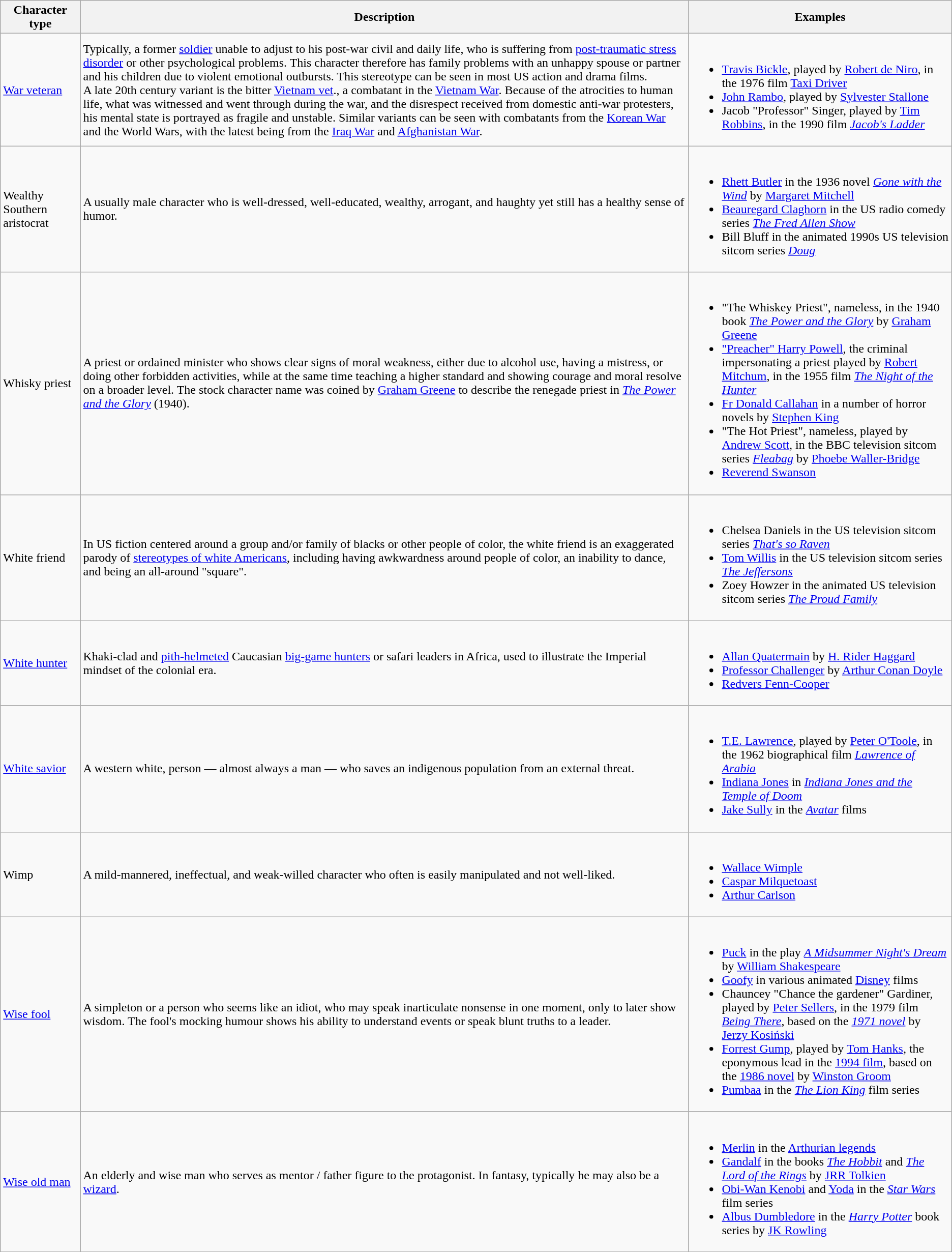<table class="wikitable">
<tr>
<th>Character type</th>
<th>Description</th>
<th>Examples</th>
</tr>
<tr>
<td><a href='#'>War veteran</a></td>
<td>Typically, a former <a href='#'>soldier</a> unable to adjust to his post-war civil and daily life, who is suffering from <a href='#'>post-traumatic stress disorder</a> or other psychological problems. This character therefore has family problems with an unhappy spouse or partner and his children due to violent emotional outbursts. This stereotype can be seen in most US action and drama films.<br>A late 20th century variant is the bitter <a href='#'>Vietnam vet</a>., a combatant in the <a href='#'>Vietnam War</a>. Because of the atrocities to human life, what was witnessed and went through during the war, and the disrespect received from domestic anti-war protesters, his mental state is portrayed as fragile and unstable. Similar variants can be seen with combatants from the <a href='#'>Korean War</a> and the World Wars, with the latest being from the <a href='#'>Iraq War</a> and <a href='#'>Afghanistan War</a>.</td>
<td><br><ul><li><a href='#'>Travis Bickle</a>, played by <a href='#'>Robert de Niro</a>, in the 1976 film <a href='#'>Taxi Driver</a></li><li><a href='#'>John Rambo</a>, played by <a href='#'>Sylvester Stallone</a></li><li>Jacob "Professor" Singer, played by <a href='#'>Tim Robbins</a>, in the 1990 film <a href='#'><em>Jacob's Ladder</em></a></li></ul></td>
</tr>
<tr>
<td>Wealthy Southern aristocrat</td>
<td>A usually male character who is well-dressed, well-educated, wealthy, arrogant, and haughty yet still has a healthy sense of humor.</td>
<td><br><ul><li><a href='#'>Rhett Butler</a> in the 1936 novel <em><a href='#'>Gone with the Wind</a></em> by <a href='#'>Margaret Mitchell</a></li><li><a href='#'>Beauregard Claghorn</a> in the US radio comedy series <em><a href='#'>The Fred Allen Show</a></em></li><li>Bill Bluff in the animated 1990s US television sitcom series <em><a href='#'>Doug</a></em></li></ul></td>
</tr>
<tr>
<td> Whisky priest</td>
<td>A priest or ordained minister who shows clear signs of moral weakness, either due to alcohol use, having a mistress, or doing other forbidden activities, while at the same time teaching a higher standard and showing courage and moral resolve on a broader level. The stock character name was coined by <a href='#'>Graham Greene</a> to describe the renegade priest in <em><a href='#'>The Power and the Glory</a></em> (1940).</td>
<td><br><ul><li>"The Whiskey Priest", nameless, in the 1940 book <em><a href='#'>The Power and the Glory</a></em> by <a href='#'>Graham Greene</a></li><li><a href='#'>"Preacher" Harry Powell</a>, the criminal impersonating a priest played by <a href='#'>Robert Mitchum</a>, in the 1955 film <em><a href='#'>The Night of the Hunter</a></em></li><li><a href='#'>Fr Donald Callahan</a> in a number of horror novels by <a href='#'>Stephen King</a></li><li>"The Hot Priest", nameless, played by <a href='#'>Andrew Scott</a>, in the BBC television sitcom series <em><a href='#'>Fleabag</a></em> by <a href='#'>Phoebe Waller-Bridge</a></li><li><a href='#'>Reverend Swanson</a></li></ul></td>
</tr>
<tr>
<td>White friend</td>
<td>In US fiction centered around a group and/or family of blacks or other people of color, the white friend is an exaggerated parody of <a href='#'>stereotypes of white Americans</a>, including having awkwardness around people of color, an inability to dance, and being an all-around "square".</td>
<td><br><ul><li>Chelsea Daniels in the US television sitcom series <em><a href='#'>That's so Raven</a></em></li><li><a href='#'>Tom Willis</a> in the US television sitcom series <em><a href='#'>The Jeffersons</a></em></li><li>Zoey Howzer in the animated US television sitcom series <em><a href='#'>The Proud Family</a></em></li></ul></td>
</tr>
<tr>
<td><a href='#'>White hunter</a></td>
<td>Khaki-clad and <a href='#'>pith-helmeted</a> Caucasian <a href='#'>big-game hunters</a> or safari leaders in Africa, used to illustrate the Imperial mindset of the colonial era.</td>
<td><br><ul><li><a href='#'>Allan Quatermain</a> by <a href='#'>H. Rider Haggard</a></li><li><a href='#'>Professor Challenger</a> by <a href='#'>Arthur Conan Doyle</a></li><li><a href='#'>Redvers Fenn-Cooper</a></li></ul></td>
</tr>
<tr>
<td><a href='#'>White savior</a></td>
<td>A western white, person — almost always a man — who saves an indigenous population from an external threat.</td>
<td><br><ul><li><a href='#'>T.E. Lawrence</a>, played by <a href='#'>Peter O'Toole</a>, in the 1962 biographical film <a href='#'><em>Lawrence of Arabia</em></a></li><li><a href='#'>Indiana Jones</a> in <em><a href='#'>Indiana Jones and the Temple of Doom</a></em></li><li><a href='#'>Jake Sully</a> in the <a href='#'><em>Avatar</em></a> films</li></ul></td>
</tr>
<tr>
<td>Wimp</td>
<td>A mild-mannered, ineffectual, and weak-willed character who often is easily manipulated and not well-liked.</td>
<td><br><ul><li><a href='#'>Wallace Wimple</a></li><li><a href='#'>Caspar Milquetoast</a></li><li><a href='#'>Arthur Carlson</a></li></ul></td>
</tr>
<tr>
<td><a href='#'>Wise fool</a></td>
<td>A simpleton or a person who seems like an idiot, who may speak inarticulate nonsense in one moment, only to later show wisdom. The fool's mocking humour shows his ability to understand events or speak blunt truths to a leader.</td>
<td><br><ul><li><a href='#'>Puck</a> in the play <em><a href='#'>A Midsummer Night's Dream</a></em> by <a href='#'>William Shakespeare</a></li><li><a href='#'>Goofy</a> in various animated <a href='#'>Disney</a> films</li><li>Chauncey "Chance the gardener" Gardiner, played by <a href='#'>Peter Sellers</a>, in the 1979 film <em><a href='#'>Being There</a></em>, based on the <em><a href='#'>1971 novel</a></em> by <a href='#'>Jerzy Kosiński</a></li><li><a href='#'>Forrest Gump</a>, played by <a href='#'>Tom Hanks</a>, the eponymous lead in the <a href='#'>1994 film</a>, based on the <a href='#'>1986 novel</a> by <a href='#'>Winston Groom</a></li><li><a href='#'>Pumbaa</a> in the <em><a href='#'>The Lion King</a></em> film series</li></ul></td>
</tr>
<tr>
<td><a href='#'>Wise old man</a></td>
<td>An elderly and wise man who serves as mentor / father figure to the protagonist. In fantasy, typically he may also be a <a href='#'>wizard</a>.</td>
<td><br><ul><li><a href='#'>Merlin</a> in the <a href='#'>Arthurian legends</a></li><li><a href='#'>Gandalf</a> in the books <em><a href='#'>The Hobbit</a></em> and <em><a href='#'>The Lord of the Rings</a></em> by <a href='#'>JRR Tolkien</a></li><li><a href='#'>Obi-Wan Kenobi</a> and <a href='#'>Yoda</a> in the <em><a href='#'>Star Wars</a></em> film series</li><li><a href='#'>Albus Dumbledore</a> in the <em><a href='#'>Harry Potter</a></em> book series by <a href='#'>JK Rowling</a></li></ul></td>
</tr>
</table>
